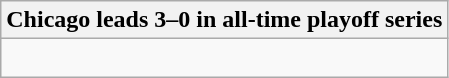<table class="wikitable collapsible collapsed">
<tr>
<th>Chicago leads 3–0 in all-time playoff series</th>
</tr>
<tr>
<td><br>

</td>
</tr>
</table>
